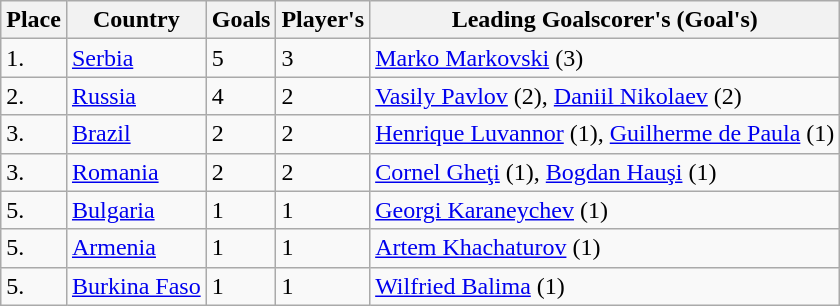<table class="wikitable">
<tr>
<th>Place</th>
<th>Country</th>
<th>Goals</th>
<th>Player's</th>
<th>Leading Goalscorer's (Goal's)</th>
</tr>
<tr>
<td>1.</td>
<td> <a href='#'>Serbia</a></td>
<td>5</td>
<td>3</td>
<td><a href='#'>Marko Markovski</a> (3)</td>
</tr>
<tr>
<td>2.</td>
<td> <a href='#'>Russia</a></td>
<td>4</td>
<td>2</td>
<td><a href='#'>Vasily Pavlov</a> (2), <a href='#'>Daniil Nikolaev</a> (2)</td>
</tr>
<tr>
<td>3.</td>
<td> <a href='#'>Brazil</a></td>
<td>2</td>
<td>2</td>
<td><a href='#'>Henrique Luvannor</a> (1), <a href='#'>Guilherme de Paula</a> (1)</td>
</tr>
<tr>
<td>3.</td>
<td> <a href='#'>Romania</a></td>
<td>2</td>
<td>2</td>
<td><a href='#'>Cornel Gheţi</a> (1), <a href='#'>Bogdan Hauşi</a> (1)</td>
</tr>
<tr>
<td>5.</td>
<td> <a href='#'>Bulgaria</a></td>
<td>1</td>
<td>1</td>
<td><a href='#'>Georgi Karaneychev</a> (1)</td>
</tr>
<tr>
<td>5.</td>
<td> <a href='#'>Armenia</a></td>
<td>1</td>
<td>1</td>
<td><a href='#'>Artem Khachaturov</a> (1)</td>
</tr>
<tr>
<td>5.</td>
<td> <a href='#'>Burkina Faso</a></td>
<td>1</td>
<td>1</td>
<td><a href='#'>Wilfried Balima</a> (1)</td>
</tr>
</table>
